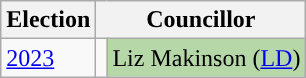<table class="wikitable">
<tr>
<th>Election</th>
<th colspan="2">Councillor</th>
</tr>
<tr>
<td><a href='#'>2023</a></td>
<td style="background-color: "></td>
<td bgcolor="#B6D7A8">Liz Makinson (<a href='#'>LD</a>)</td>
</tr>
</table>
